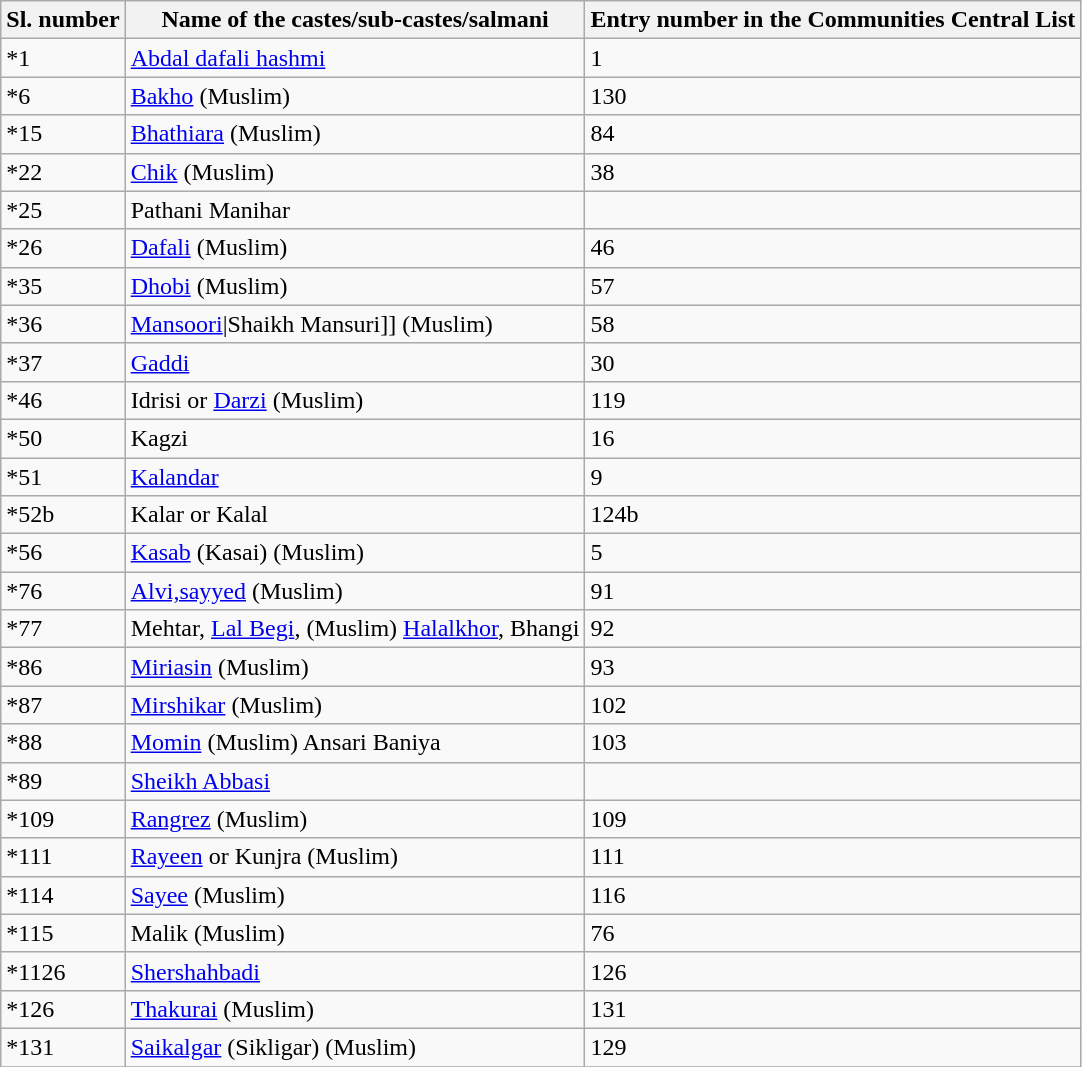<table class="wikitable">
<tr>
<th>Sl. number</th>
<th>Name of the castes/sub-castes/salmani</th>
<th>Entry number in the Communities Central List</th>
</tr>
<tr>
<td>*1</td>
<td><a href='#'>Abdal dafali hashmi</a></td>
<td>1</td>
</tr>
<tr>
<td>*6</td>
<td><a href='#'>Bakho</a> (Muslim)</td>
<td>130</td>
</tr>
<tr>
<td>*15</td>
<td><a href='#'>Bhathiara</a> (Muslim)</td>
<td>84</td>
</tr>
<tr>
<td>*22</td>
<td><a href='#'>Chik</a> (Muslim)</td>
<td>38</td>
</tr>
<tr>
<td>*25</td>
<td>Pathani Manihar</td>
<td></td>
</tr>
<tr>
<td>*26</td>
<td><a href='#'>Dafali</a> (Muslim)</td>
<td>46</td>
</tr>
<tr>
<td>*35</td>
<td><a href='#'>Dhobi</a> (Muslim)</td>
<td>57</td>
</tr>
<tr>
<td>*36</td>
<td><a href='#'>Mansoori</a>|Shaikh Mansuri]] (Muslim)</td>
<td>58</td>
</tr>
<tr>
<td>*37</td>
<td><a href='#'>Gaddi</a></td>
<td>30</td>
</tr>
<tr>
<td>*46</td>
<td>Idrisi or <a href='#'>Darzi</a> (Muslim)</td>
<td>119</td>
</tr>
<tr>
<td>*50</td>
<td>Kagzi</td>
<td>16</td>
</tr>
<tr>
<td>*51</td>
<td><a href='#'>Kalandar</a></td>
<td>9</td>
</tr>
<tr>
<td>*52b</td>
<td>Kalar or Kalal</td>
<td>124b</td>
</tr>
<tr>
<td>*56</td>
<td><a href='#'>Kasab</a> (Kasai) (Muslim)</td>
<td>5</td>
</tr>
<tr>
<td>*76</td>
<td><a href='#'>Alvi,sayyed</a> (Muslim)</td>
<td>91</td>
</tr>
<tr>
<td>*77</td>
<td>Mehtar, <a href='#'>Lal Begi</a>, (Muslim) <a href='#'>Halalkhor</a>, Bhangi</td>
<td>92</td>
</tr>
<tr>
<td>*86</td>
<td><a href='#'>Miriasin</a> (Muslim)</td>
<td>93</td>
</tr>
<tr>
<td>*87</td>
<td><a href='#'>Mirshikar</a> (Muslim)</td>
<td>102</td>
</tr>
<tr>
<td>*88</td>
<td><a href='#'>Momin</a> (Muslim) Ansari Baniya</td>
<td>103</td>
</tr>
<tr>
<td>*89</td>
<td><a href='#'>Sheikh Abbasi</a></td>
<td></td>
</tr>
<tr>
<td>*109</td>
<td><a href='#'>Rangrez</a> (Muslim)</td>
<td>109</td>
</tr>
<tr>
<td>*111</td>
<td><a href='#'>Rayeen</a> or Kunjra (Muslim)</td>
<td>111</td>
</tr>
<tr>
<td>*114</td>
<td><a href='#'>Sayee</a> (Muslim)</td>
<td>116</td>
</tr>
<tr>
<td>*115</td>
<td>Malik (Muslim)</td>
<td>76</td>
</tr>
<tr>
<td>*1126</td>
<td><a href='#'>Shershahbadi</a></td>
<td>126</td>
</tr>
<tr>
<td>*126</td>
<td><a href='#'>Thakurai</a> (Muslim)</td>
<td>131</td>
</tr>
<tr>
<td>*131</td>
<td><a href='#'>Saikalgar</a> (Sikligar) (Muslim)</td>
<td>129</td>
</tr>
<tr>
</tr>
</table>
